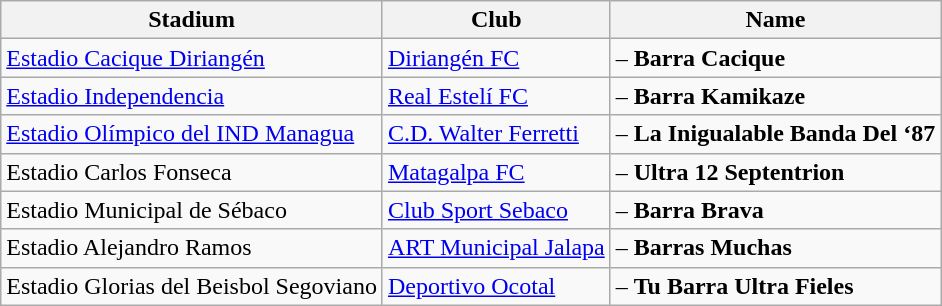<table class="wikitable">
<tr>
<th>Stadium</th>
<th>Club</th>
<th>Name</th>
</tr>
<tr>
<td><a href='#'>Estadio Cacique Diriangén</a></td>
<td><a href='#'>Diriangén FC</a></td>
<td>– <strong>Barra Cacique</strong></td>
</tr>
<tr>
<td><a href='#'>Estadio Independencia</a></td>
<td><a href='#'>Real Estelí FC</a></td>
<td>– <strong>Barra Kamikaze</strong></td>
</tr>
<tr>
<td><a href='#'>Estadio Olímpico del IND Managua</a></td>
<td><a href='#'>C.D. Walter Ferretti</a></td>
<td>– <strong>La Inigualable Banda Del ‘87</strong></td>
</tr>
<tr>
<td>Estadio Carlos Fonseca</td>
<td><a href='#'>Matagalpa FC</a></td>
<td>– <strong>Ultra 12 Septentrion</strong></td>
</tr>
<tr>
<td>Estadio Municipal de Sébaco</td>
<td><a href='#'>Club Sport Sebaco</a></td>
<td>– <strong>Barra Brava</strong></td>
</tr>
<tr>
<td>Estadio Alejandro Ramos</td>
<td><a href='#'>ART Municipal Jalapa</a></td>
<td>– <strong>Barras Muchas</strong></td>
</tr>
<tr>
<td>Estadio Glorias del Beisbol Segoviano</td>
<td><a href='#'>Deportivo Ocotal</a></td>
<td>– <strong>Tu Barra Ultra Fieles</strong></td>
</tr>
</table>
